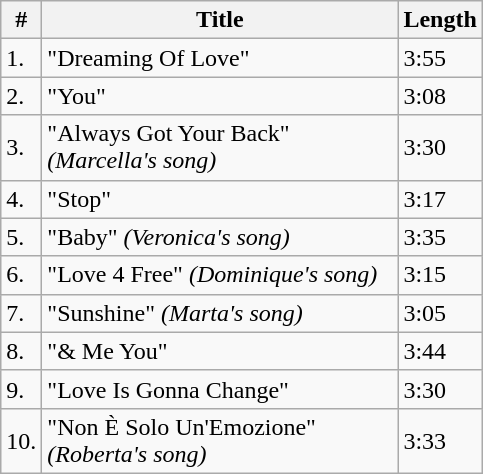<table class="wikitable">
<tr>
<th>#</th>
<th width="230">Title</th>
<th>Length</th>
</tr>
<tr>
<td>1.</td>
<td>"Dreaming Of Love"</td>
<td>3:55</td>
</tr>
<tr>
<td>2.</td>
<td>"You"</td>
<td>3:08</td>
</tr>
<tr>
<td>3.</td>
<td>"Always Got Your Back" <em>(Marcella's song)</em></td>
<td>3:30</td>
</tr>
<tr>
<td>4.</td>
<td>"Stop"</td>
<td>3:17</td>
</tr>
<tr>
<td>5.</td>
<td>"Baby" <em>(Veronica's song)</em></td>
<td>3:35</td>
</tr>
<tr>
<td>6.</td>
<td>"Love 4 Free" <em>(Dominique's song)</em></td>
<td>3:15</td>
</tr>
<tr>
<td>7.</td>
<td>"Sunshine" <em>(Marta's song)</em></td>
<td>3:05</td>
</tr>
<tr>
<td>8.</td>
<td>"& Me You"</td>
<td>3:44</td>
</tr>
<tr>
<td>9.</td>
<td>"Love Is Gonna Change"</td>
<td>3:30</td>
</tr>
<tr>
<td>10.</td>
<td>"Non È Solo Un'Emozione" <em>(Roberta's song)</em></td>
<td>3:33</td>
</tr>
</table>
